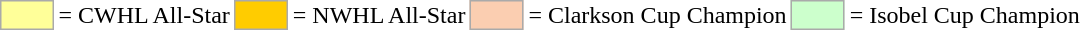<table>
<tr>
<td style="background-color:#FFFF99; border:1px solid #aaaaaa; width:2em;"></td>
<td>= CWHL All-Star</td>
<td style="background-color:#FFCC00; border:1px solid #aaaaaa; width:2em;"></td>
<td>= NWHL All-Star</td>
<td style="background-color:#FBCEB1; border:1px solid #aaaaaa; width:2em;"></td>
<td>= Clarkson Cup Champion</td>
<td style="background-color:#CCFFCC; border:1px solid #aaaaaa; width:2em;"></td>
<td>= Isobel Cup Champion</td>
</tr>
</table>
